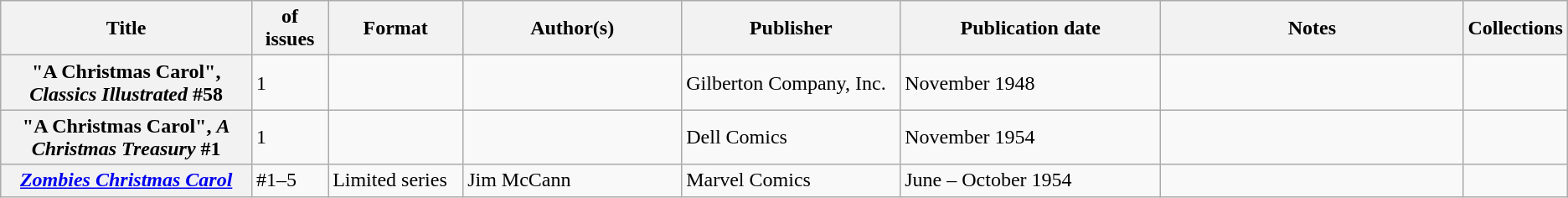<table class="wikitable">
<tr>
<th>Title</th>
<th style="width:40pt"> of issues</th>
<th style="width:75pt">Format</th>
<th style="width:125pt">Author(s)</th>
<th style="width:125pt">Publisher</th>
<th style="width:150pt">Publication date</th>
<th style="width:175pt">Notes</th>
<th>Collections</th>
</tr>
<tr>
<th>"A Christmas Carol", <em>Classics Illustrated</em> #58</th>
<td>1</td>
<td></td>
<td></td>
<td>Gilberton Company, Inc.</td>
<td>November 1948</td>
<td></td>
<td></td>
</tr>
<tr>
<th>"A Christmas Carol", <em>A Christmas Treasury</em> #1</th>
<td>1</td>
<td></td>
<td></td>
<td>Dell Comics</td>
<td>November 1954</td>
<td></td>
<td></td>
</tr>
<tr>
<th><em><a href='#'>Zombies Christmas Carol</a></em></th>
<td>#1–5</td>
<td>Limited series</td>
<td>Jim McCann</td>
<td>Marvel Comics</td>
<td>June – October 1954</td>
<td></td>
<td></td>
</tr>
</table>
